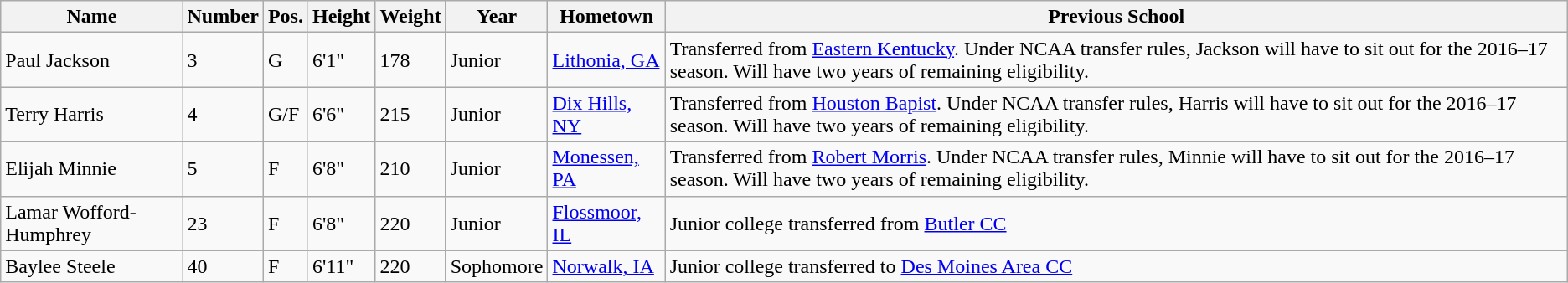<table class="wikitable sortable" border="1">
<tr>
<th>Name</th>
<th>Number</th>
<th>Pos.</th>
<th>Height</th>
<th>Weight</th>
<th>Year</th>
<th>Hometown</th>
<th class="unsortable">Previous School</th>
</tr>
<tr>
<td>Paul Jackson</td>
<td>3</td>
<td>G</td>
<td>6'1"</td>
<td>178</td>
<td>Junior</td>
<td><a href='#'>Lithonia, GA</a></td>
<td>Transferred from <a href='#'>Eastern Kentucky</a>. Under NCAA transfer rules, Jackson will have to sit out for the 2016–17 season. Will have two years of remaining eligibility.</td>
</tr>
<tr>
<td>Terry Harris</td>
<td>4</td>
<td>G/F</td>
<td>6'6"</td>
<td>215</td>
<td>Junior</td>
<td><a href='#'>Dix Hills, NY</a></td>
<td>Transferred from <a href='#'>Houston Bapist</a>. Under NCAA transfer rules, Harris will have to sit out for the 2016–17 season. Will have two years of remaining eligibility.</td>
</tr>
<tr>
<td>Elijah Minnie</td>
<td>5</td>
<td>F</td>
<td>6'8"</td>
<td>210</td>
<td>Junior</td>
<td><a href='#'>Monessen, PA</a></td>
<td>Transferred from <a href='#'>Robert Morris</a>. Under NCAA transfer rules, Minnie will have to sit out for the 2016–17 season. Will have two years of remaining eligibility.</td>
</tr>
<tr>
<td>Lamar Wofford-Humphrey</td>
<td>23</td>
<td>F</td>
<td>6'8"</td>
<td>220</td>
<td>Junior</td>
<td><a href='#'>Flossmoor, IL</a></td>
<td>Junior college transferred from <a href='#'>Butler CC</a></td>
</tr>
<tr>
<td>Baylee Steele</td>
<td>40</td>
<td>F</td>
<td>6'11"</td>
<td>220</td>
<td>Sophomore</td>
<td><a href='#'>Norwalk, IA</a></td>
<td>Junior college transferred to <a href='#'>Des Moines Area CC</a></td>
</tr>
</table>
